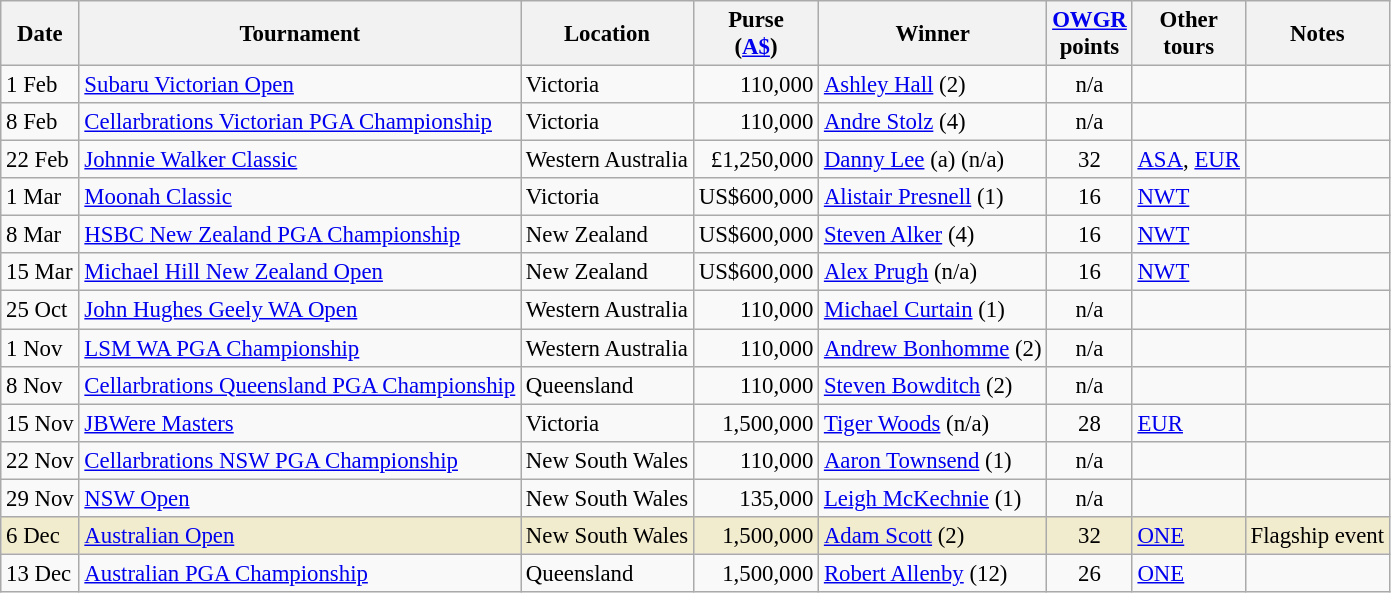<table class="wikitable" style="font-size:95%">
<tr>
<th>Date</th>
<th>Tournament</th>
<th>Location</th>
<th>Purse<br>(<a href='#'>A$</a>)</th>
<th>Winner</th>
<th><a href='#'>OWGR</a><br>points</th>
<th>Other<br>tours</th>
<th>Notes</th>
</tr>
<tr>
<td>1 Feb</td>
<td><a href='#'>Subaru Victorian Open</a></td>
<td>Victoria</td>
<td align=right>110,000</td>
<td> <a href='#'>Ashley Hall</a> (2)</td>
<td align=center>n/a</td>
<td></td>
<td></td>
</tr>
<tr>
<td>8 Feb</td>
<td><a href='#'>Cellarbrations Victorian PGA Championship</a></td>
<td>Victoria</td>
<td align=right>110,000</td>
<td> <a href='#'>Andre Stolz</a> (4)</td>
<td align=center>n/a</td>
<td></td>
<td></td>
</tr>
<tr>
<td>22 Feb</td>
<td><a href='#'>Johnnie Walker Classic</a></td>
<td>Western Australia</td>
<td align=right>£1,250,000</td>
<td> <a href='#'>Danny Lee</a> (a) (n/a)</td>
<td align="center">32</td>
<td><a href='#'>ASA</a>, <a href='#'>EUR</a></td>
<td></td>
</tr>
<tr>
<td>1 Mar</td>
<td><a href='#'>Moonah Classic</a></td>
<td>Victoria</td>
<td align=right>US$600,000</td>
<td> <a href='#'>Alistair Presnell</a> (1)</td>
<td align="center">16</td>
<td><a href='#'>NWT</a></td>
<td></td>
</tr>
<tr>
<td>8 Mar</td>
<td><a href='#'>HSBC New Zealand PGA Championship</a></td>
<td>New Zealand</td>
<td align=right>US$600,000</td>
<td> <a href='#'>Steven Alker</a> (4)</td>
<td align="center">16</td>
<td><a href='#'>NWT</a></td>
<td></td>
</tr>
<tr>
<td>15 Mar</td>
<td><a href='#'>Michael Hill New Zealand Open</a></td>
<td>New Zealand</td>
<td align=right>US$600,000</td>
<td> <a href='#'>Alex Prugh</a> (n/a)</td>
<td align="center">16</td>
<td><a href='#'>NWT</a></td>
<td></td>
</tr>
<tr>
<td>25 Oct</td>
<td><a href='#'>John Hughes Geely WA Open</a></td>
<td>Western Australia</td>
<td align=right>110,000</td>
<td> <a href='#'>Michael Curtain</a> (1)</td>
<td align="center">n/a</td>
<td></td>
<td></td>
</tr>
<tr>
<td>1 Nov</td>
<td><a href='#'>LSM WA PGA Championship</a></td>
<td>Western Australia</td>
<td align=right>110,000</td>
<td> <a href='#'>Andrew Bonhomme</a> (2)</td>
<td align="center">n/a</td>
<td></td>
<td></td>
</tr>
<tr>
<td>8 Nov</td>
<td><a href='#'>Cellarbrations Queensland PGA Championship</a></td>
<td>Queensland</td>
<td align=right>110,000</td>
<td> <a href='#'>Steven Bowditch</a> (2)</td>
<td align="center">n/a</td>
<td></td>
<td></td>
</tr>
<tr>
<td>15 Nov</td>
<td><a href='#'>JBWere Masters</a></td>
<td>Victoria</td>
<td align=right>1,500,000</td>
<td> <a href='#'>Tiger Woods</a> (n/a)</td>
<td align="center">28</td>
<td><a href='#'>EUR</a></td>
<td></td>
</tr>
<tr>
<td>22 Nov</td>
<td><a href='#'>Cellarbrations NSW PGA Championship</a></td>
<td>New South Wales</td>
<td align=right>110,000</td>
<td> <a href='#'>Aaron Townsend</a> (1)</td>
<td align="center">n/a</td>
<td></td>
<td></td>
</tr>
<tr>
<td>29 Nov</td>
<td><a href='#'>NSW Open</a></td>
<td>New South Wales</td>
<td align=right>135,000</td>
<td> <a href='#'>Leigh McKechnie</a> (1)</td>
<td align="center">n/a</td>
<td></td>
<td></td>
</tr>
<tr style="background:#f2ecce;">
<td>6 Dec</td>
<td><a href='#'>Australian Open</a></td>
<td>New South Wales</td>
<td align=right>1,500,000</td>
<td> <a href='#'>Adam Scott</a> (2)</td>
<td align="center">32</td>
<td><a href='#'>ONE</a></td>
<td>Flagship event</td>
</tr>
<tr>
<td>13 Dec</td>
<td><a href='#'>Australian PGA Championship</a></td>
<td>Queensland</td>
<td align=right>1,500,000</td>
<td> <a href='#'>Robert Allenby</a> (12)</td>
<td align="center">26</td>
<td><a href='#'>ONE</a></td>
<td></td>
</tr>
</table>
